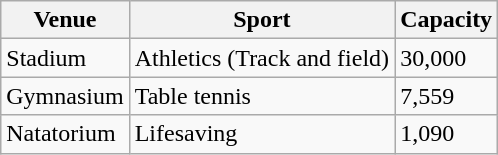<table class=wikitable>
<tr>
<th>Venue</th>
<th>Sport</th>
<th>Capacity</th>
</tr>
<tr>
<td>Stadium</td>
<td>Athletics (Track and field)</td>
<td>30,000</td>
</tr>
<tr>
<td>Gymnasium</td>
<td>Table tennis</td>
<td>7,559</td>
</tr>
<tr>
<td>Natatorium</td>
<td>Lifesaving</td>
<td>1,090</td>
</tr>
</table>
